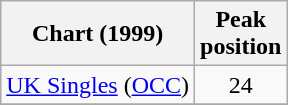<table class="wikitable">
<tr>
<th>Chart (1999)</th>
<th>Peak<br>position</th>
</tr>
<tr>
<td><a href='#'>UK Singles</a> (<a href='#'>OCC</a>)</td>
<td align="center">24</td>
</tr>
<tr>
</tr>
</table>
